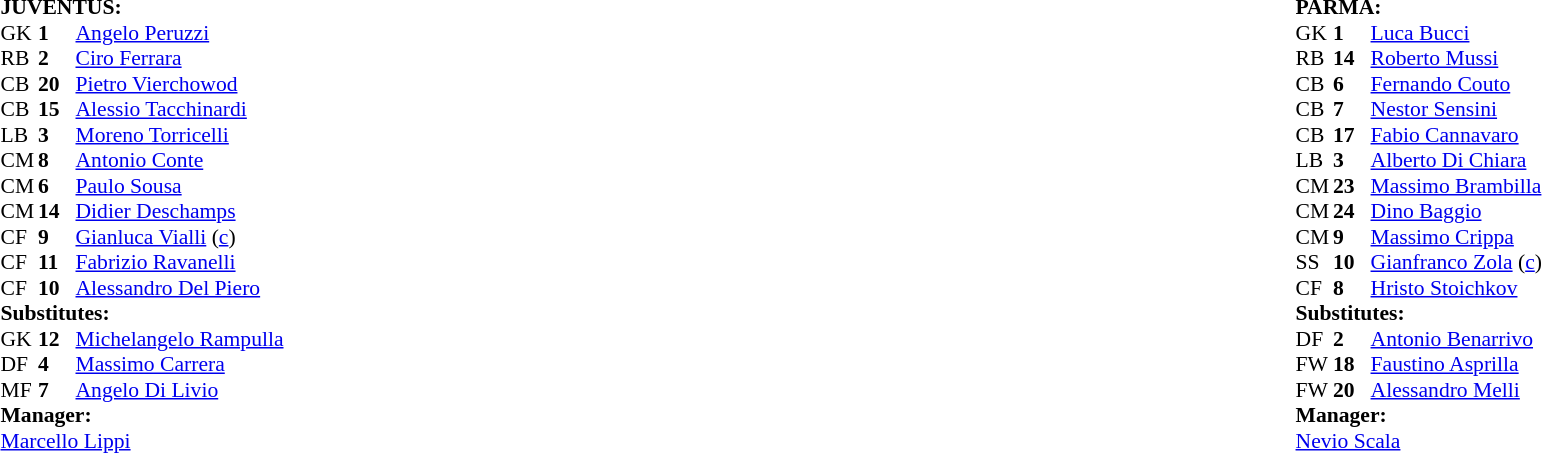<table width="100%">
<tr>
<td valign="top" width="50%"><br><table style="font-size: 90%" cellspacing="0" cellpadding="0">
<tr>
<td colspan="4"><strong>JUVENTUS:</strong></td>
</tr>
<tr>
<th width="25"></th>
<th width="25"></th>
</tr>
<tr>
<td>GK</td>
<td><strong>1</strong></td>
<td> <a href='#'>Angelo Peruzzi</a></td>
<td></td>
</tr>
<tr>
<td>RB</td>
<td><strong>2</strong></td>
<td> <a href='#'>Ciro Ferrara</a></td>
<td></td>
</tr>
<tr>
<td>CB</td>
<td><strong>20</strong></td>
<td> <a href='#'>Pietro Vierchowod</a></td>
</tr>
<tr>
<td>CB</td>
<td><strong>15</strong></td>
<td> <a href='#'>Alessio Tacchinardi</a></td>
</tr>
<tr>
<td>LB</td>
<td><strong>3</strong></td>
<td> <a href='#'>Moreno Torricelli</a></td>
</tr>
<tr>
<td>CM</td>
<td><strong>8</strong></td>
<td> <a href='#'>Antonio Conte</a></td>
</tr>
<tr>
<td>CM</td>
<td><strong>6</strong></td>
<td> <a href='#'>Paulo Sousa</a></td>
<td></td>
<td></td>
</tr>
<tr>
<td>CM</td>
<td><strong>14</strong></td>
<td> <a href='#'>Didier Deschamps</a></td>
</tr>
<tr>
<td>CF</td>
<td><strong>9</strong></td>
<td> <a href='#'>Gianluca Vialli</a> (<a href='#'>c</a>)</td>
<td></td>
<td></td>
</tr>
<tr>
<td>CF</td>
<td><strong>11</strong></td>
<td> <a href='#'>Fabrizio Ravanelli</a></td>
</tr>
<tr>
<td>CF</td>
<td><strong>10</strong></td>
<td> <a href='#'>Alessandro Del Piero</a></td>
<td></td>
<td></td>
</tr>
<tr>
<td colspan=4><strong>Substitutes:</strong></td>
</tr>
<tr>
<td>GK</td>
<td><strong>12</strong></td>
<td> <a href='#'>Michelangelo Rampulla</a></td>
<td></td>
<td></td>
<td></td>
<td></td>
</tr>
<tr>
<td>DF</td>
<td><strong>4</strong></td>
<td> <a href='#'>Massimo Carrera</a></td>
<td></td>
<td></td>
<td></td>
<td></td>
</tr>
<tr>
<td>MF</td>
<td><strong>7</strong></td>
<td> <a href='#'>Angelo Di Livio</a></td>
<td></td>
<td></td>
<td></td>
<td></td>
</tr>
<tr>
<td colspan=4><strong>Manager:</strong></td>
</tr>
<tr>
<td colspan="4"> <a href='#'>Marcello Lippi</a></td>
</tr>
</table>
</td>
<td valign="top"></td>
<td valign="top" width="50%"><br><table style="font-size: 90%" cellspacing="0" cellpadding="0" align=center>
<tr>
<td colspan="4"><strong>PARMA:</strong></td>
</tr>
<tr>
<th width="25"></th>
<th width="25"></th>
</tr>
<tr>
<td>GK</td>
<td><strong>1</strong></td>
<td> <a href='#'>Luca Bucci</a></td>
</tr>
<tr>
<td>RB</td>
<td><strong>14</strong></td>
<td> <a href='#'>Roberto Mussi</a></td>
<td></td>
<td></td>
</tr>
<tr>
<td>CB</td>
<td><strong>6</strong></td>
<td> <a href='#'>Fernando Couto</a></td>
<td></td>
</tr>
<tr>
<td>CB</td>
<td><strong>7</strong></td>
<td> <a href='#'>Nestor Sensini</a></td>
</tr>
<tr>
<td>CB</td>
<td><strong>17</strong></td>
<td> <a href='#'>Fabio Cannavaro</a></td>
<td></td>
</tr>
<tr>
<td>LB</td>
<td><strong>3</strong></td>
<td> <a href='#'>Alberto Di Chiara</a></td>
<td></td>
<td></td>
</tr>
<tr>
<td>CM</td>
<td><strong>23</strong></td>
<td> <a href='#'>Massimo Brambilla</a></td>
</tr>
<tr>
<td>CM</td>
<td><strong>24</strong></td>
<td> <a href='#'>Dino Baggio</a></td>
</tr>
<tr>
<td>CM</td>
<td><strong>9</strong></td>
<td> <a href='#'>Massimo Crippa</a></td>
<td></td>
<td></td>
</tr>
<tr>
<td>SS</td>
<td><strong>10</strong></td>
<td> <a href='#'>Gianfranco Zola</a> (<a href='#'>c</a>)</td>
</tr>
<tr>
<td>CF</td>
<td><strong>8</strong></td>
<td> <a href='#'>Hristo Stoichkov</a></td>
</tr>
<tr>
<td colspan=4><strong>Substitutes:</strong></td>
</tr>
<tr>
<td>DF</td>
<td><strong>2</strong></td>
<td> <a href='#'>Antonio Benarrivo</a></td>
<td></td>
<td></td>
</tr>
<tr>
<td>FW</td>
<td><strong>18</strong></td>
<td> <a href='#'>Faustino Asprilla</a></td>
<td></td>
<td></td>
</tr>
<tr>
<td>FW</td>
<td><strong>20</strong></td>
<td> <a href='#'>Alessandro Melli</a></td>
<td></td>
<td></td>
</tr>
<tr>
<td colspan=4><strong>Manager:</strong></td>
</tr>
<tr>
<td colspan="4"> <a href='#'>Nevio Scala</a></td>
</tr>
<tr>
</tr>
</table>
</td>
</tr>
</table>
